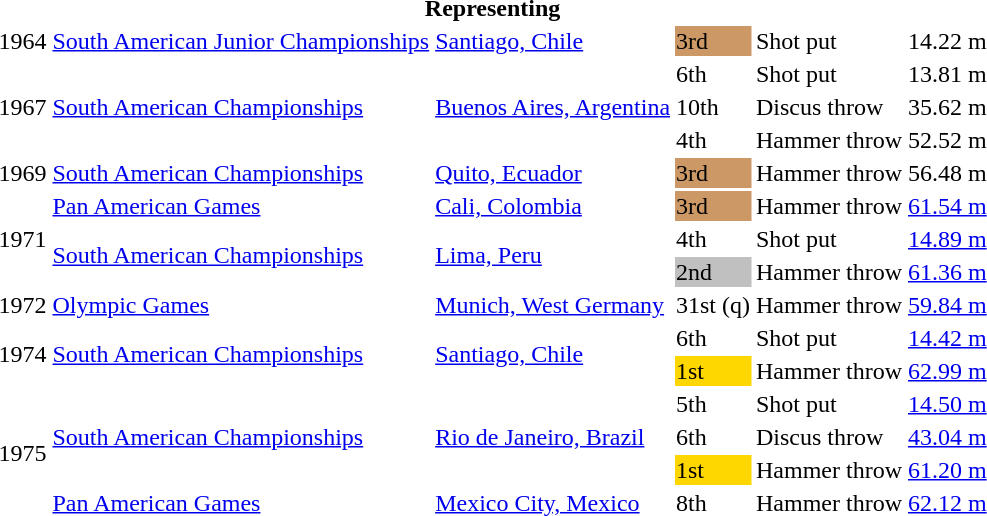<table>
<tr>
<th colspan="6">Representing </th>
</tr>
<tr>
<td>1964</td>
<td><a href='#'>South American Junior Championships</a></td>
<td><a href='#'>Santiago, Chile</a></td>
<td bgcolor=cc9966>3rd</td>
<td>Shot put</td>
<td>14.22 m</td>
</tr>
<tr>
<td rowspan=3>1967</td>
<td rowspan=3><a href='#'>South American Championships</a></td>
<td rowspan=3><a href='#'>Buenos Aires, Argentina</a></td>
<td>6th</td>
<td>Shot put</td>
<td>13.81 m</td>
</tr>
<tr>
<td>10th</td>
<td>Discus throw</td>
<td>35.62 m</td>
</tr>
<tr>
<td>4th</td>
<td>Hammer throw</td>
<td>52.52 m</td>
</tr>
<tr>
<td>1969</td>
<td><a href='#'>South American Championships</a></td>
<td><a href='#'>Quito, Ecuador</a></td>
<td bgcolor=cc9966>3rd</td>
<td>Hammer throw</td>
<td>56.48 m</td>
</tr>
<tr>
<td rowspan=3>1971</td>
<td><a href='#'>Pan American Games</a></td>
<td><a href='#'>Cali, Colombia</a></td>
<td bgcolor=cc9966>3rd</td>
<td>Hammer throw</td>
<td><a href='#'>61.54 m</a></td>
</tr>
<tr>
<td rowspan=2><a href='#'>South American Championships</a></td>
<td rowspan=2><a href='#'>Lima, Peru</a></td>
<td>4th</td>
<td>Shot put</td>
<td><a href='#'>14.89 m</a></td>
</tr>
<tr>
<td bgcolor=silver>2nd</td>
<td>Hammer throw</td>
<td><a href='#'>61.36 m</a></td>
</tr>
<tr>
<td>1972</td>
<td><a href='#'>Olympic Games</a></td>
<td><a href='#'>Munich, West Germany</a></td>
<td>31st (q)</td>
<td>Hammer throw</td>
<td><a href='#'>59.84 m</a></td>
</tr>
<tr>
<td rowspan=2>1974</td>
<td rowspan=2><a href='#'>South American Championships</a></td>
<td rowspan=2><a href='#'>Santiago, Chile</a></td>
<td>6th</td>
<td>Shot put</td>
<td><a href='#'>14.42 m</a></td>
</tr>
<tr>
<td bgcolor=gold>1st</td>
<td>Hammer throw</td>
<td><a href='#'>62.99 m</a></td>
</tr>
<tr>
<td rowspan=4>1975</td>
<td rowspan=3><a href='#'>South American Championships</a></td>
<td rowspan=3><a href='#'>Rio de Janeiro, Brazil</a></td>
<td>5th</td>
<td>Shot put</td>
<td><a href='#'>14.50 m</a></td>
</tr>
<tr>
<td>6th</td>
<td>Discus throw</td>
<td><a href='#'>43.04 m</a></td>
</tr>
<tr>
<td bgcolor=gold>1st</td>
<td>Hammer throw</td>
<td><a href='#'>61.20 m</a></td>
</tr>
<tr>
<td><a href='#'>Pan American Games</a></td>
<td><a href='#'>Mexico City, Mexico</a></td>
<td>8th</td>
<td>Hammer throw</td>
<td><a href='#'>62.12 m</a></td>
</tr>
</table>
